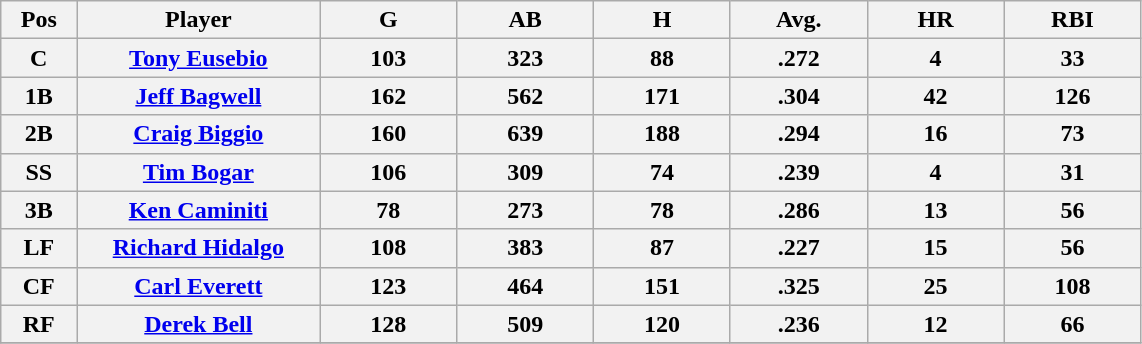<table class="wikitable sortable">
<tr>
<th bgcolor="#DDDDFF" width="5%">Pos</th>
<th bgcolor="#DDDDFF" width="16%">Player</th>
<th bgcolor="#DDDDFF" width="9%">G</th>
<th bgcolor="#DDDDFF" width="9%">AB</th>
<th bgcolor="#DDDDFF" width="9%">H</th>
<th bgcolor="#DDDDFF" width="9%">Avg.</th>
<th bgcolor="#DDDDFF" width="9%">HR</th>
<th bgcolor="#DDDDFF" width="9%">RBI</th>
</tr>
<tr>
<th>C</th>
<th><a href='#'>Tony Eusebio</a></th>
<th>103</th>
<th>323</th>
<th>88</th>
<th>.272</th>
<th>4</th>
<th>33</th>
</tr>
<tr>
<th>1B</th>
<th><a href='#'>Jeff Bagwell</a></th>
<th>162</th>
<th>562</th>
<th>171</th>
<th>.304</th>
<th>42</th>
<th>126</th>
</tr>
<tr>
<th>2B</th>
<th><a href='#'>Craig Biggio</a></th>
<th>160</th>
<th>639</th>
<th>188</th>
<th>.294</th>
<th>16</th>
<th>73</th>
</tr>
<tr>
<th>SS</th>
<th><a href='#'>Tim Bogar</a></th>
<th>106</th>
<th>309</th>
<th>74</th>
<th>.239</th>
<th>4</th>
<th>31</th>
</tr>
<tr>
<th>3B</th>
<th><a href='#'>Ken Caminiti</a></th>
<th>78</th>
<th>273</th>
<th>78</th>
<th>.286</th>
<th>13</th>
<th>56</th>
</tr>
<tr>
<th>LF</th>
<th><a href='#'>Richard Hidalgo</a></th>
<th>108</th>
<th>383</th>
<th>87</th>
<th>.227</th>
<th>15</th>
<th>56</th>
</tr>
<tr>
<th>CF</th>
<th><a href='#'>Carl Everett</a></th>
<th>123</th>
<th>464</th>
<th>151</th>
<th>.325</th>
<th>25</th>
<th>108</th>
</tr>
<tr>
<th>RF</th>
<th><a href='#'>Derek Bell</a></th>
<th>128</th>
<th>509</th>
<th>120</th>
<th>.236</th>
<th>12</th>
<th>66</th>
</tr>
<tr align="center">
</tr>
</table>
